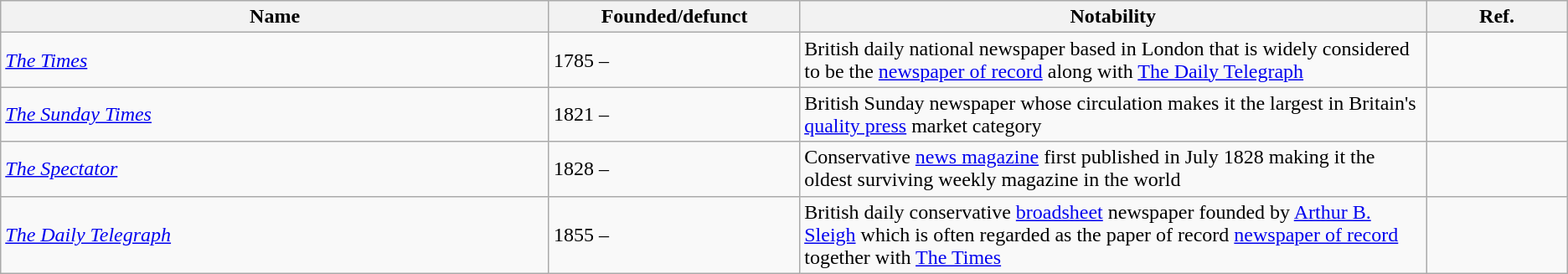<table class="wikitable sortable">
<tr>
<th width="35%">Name</th>
<th width="16%">Founded/defunct</th>
<th width="40%">Notability</th>
<th class="unsortable" width="17%">Ref.</th>
</tr>
<tr>
<td><em><a href='#'>The Times</a></em></td>
<td>1785 –</td>
<td>British daily national newspaper based in London that is widely considered to be the <a href='#'>newspaper of record</a> along with <a href='#'>The Daily Telegraph</a></td>
<td></td>
</tr>
<tr>
<td><em><a href='#'>The Sunday Times</a></em></td>
<td>1821 –</td>
<td>British Sunday newspaper whose circulation makes it the largest in Britain's <a href='#'>quality press</a> market category</td>
<td></td>
</tr>
<tr>
<td><em><a href='#'>The Spectator</a></em></td>
<td>1828 –</td>
<td>Conservative <a href='#'>news magazine</a> first published in July 1828 making it the oldest surviving weekly magazine in the world</td>
<td></td>
</tr>
<tr>
<td><em><a href='#'>The Daily Telegraph</a></em></td>
<td>1855 –</td>
<td>British daily conservative <a href='#'>broadsheet</a> newspaper founded by  <a href='#'>Arthur B. Sleigh</a> which is often regarded as the paper of record <a href='#'>newspaper of record</a> together with <a href='#'>The Times</a></td>
<td></td>
</tr>
</table>
